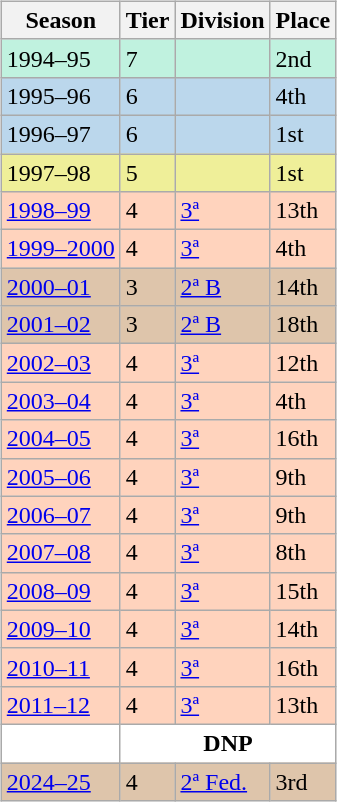<table>
<tr>
<td valign="top" width=49%><br><table class="wikitable">
<tr style="background:#f0f6fa;">
<th>Season</th>
<th>Tier</th>
<th>Division</th>
<th>Place</th>
</tr>
<tr>
<td style="background:#C0F2DF;">1994–95</td>
<td style="background:#C0F2DF;">7</td>
<td style="background:#C0F2DF;"></td>
<td style="background:#C0F2DF;">2nd</td>
</tr>
<tr>
<td style="background:#BBD7EC;">1995–96</td>
<td style="background:#BBD7EC;">6</td>
<td style="background:#BBD7EC;"></td>
<td style="background:#BBD7EC;">4th</td>
</tr>
<tr>
<td style="background:#BBD7EC;">1996–97</td>
<td style="background:#BBD7EC;">6</td>
<td style="background:#BBD7EC;"></td>
<td style="background:#BBD7EC;">1st</td>
</tr>
<tr>
<td style="background:#EFEF99;">1997–98</td>
<td style="background:#EFEF99;">5</td>
<td style="background:#EFEF99;"></td>
<td style="background:#EFEF99;">1st</td>
</tr>
<tr>
<td style="background:#FFD3BD;"><a href='#'>1998–99</a></td>
<td style="background:#FFD3BD;">4</td>
<td style="background:#FFD3BD;"><a href='#'>3ª</a></td>
<td style="background:#FFD3BD;">13th</td>
</tr>
<tr>
<td style="background:#FFD3BD;"><a href='#'>1999–2000</a></td>
<td style="background:#FFD3BD;">4</td>
<td style="background:#FFD3BD;"><a href='#'>3ª</a></td>
<td style="background:#FFD3BD;">4th</td>
</tr>
<tr>
<td style="background:#DEC5AB;"><a href='#'>2000–01</a></td>
<td style="background:#DEC5AB;">3</td>
<td style="background:#DEC5AB;"><a href='#'>2ª B</a></td>
<td style="background:#DEC5AB;">14th</td>
</tr>
<tr>
<td style="background:#DEC5AB;"><a href='#'>2001–02</a></td>
<td style="background:#DEC5AB;">3</td>
<td style="background:#DEC5AB;"><a href='#'>2ª B</a></td>
<td style="background:#DEC5AB;">18th</td>
</tr>
<tr>
<td style="background:#FFD3BD;"><a href='#'>2002–03</a></td>
<td style="background:#FFD3BD;">4</td>
<td style="background:#FFD3BD;"><a href='#'>3ª</a></td>
<td style="background:#FFD3BD;">12th</td>
</tr>
<tr>
<td style="background:#FFD3BD;"><a href='#'>2003–04</a></td>
<td style="background:#FFD3BD;">4</td>
<td style="background:#FFD3BD;"><a href='#'>3ª</a></td>
<td style="background:#FFD3BD;">4th</td>
</tr>
<tr>
<td style="background:#FFD3BD;"><a href='#'>2004–05</a></td>
<td style="background:#FFD3BD;">4</td>
<td style="background:#FFD3BD;"><a href='#'>3ª</a></td>
<td style="background:#FFD3BD;">16th</td>
</tr>
<tr>
<td style="background:#FFD3BD;"><a href='#'>2005–06</a></td>
<td style="background:#FFD3BD;">4</td>
<td style="background:#FFD3BD;"><a href='#'>3ª</a></td>
<td style="background:#FFD3BD;">9th</td>
</tr>
<tr>
<td style="background:#FFD3BD;"><a href='#'>2006–07</a></td>
<td style="background:#FFD3BD;">4</td>
<td style="background:#FFD3BD;"><a href='#'>3ª</a></td>
<td style="background:#FFD3BD;">9th</td>
</tr>
<tr>
<td style="background:#FFD3BD;"><a href='#'>2007–08</a></td>
<td style="background:#FFD3BD;">4</td>
<td style="background:#FFD3BD;"><a href='#'>3ª</a></td>
<td style="background:#FFD3BD;">8th</td>
</tr>
<tr>
<td style="background:#FFD3BD;"><a href='#'>2008–09</a></td>
<td style="background:#FFD3BD;">4</td>
<td style="background:#FFD3BD;"><a href='#'>3ª</a></td>
<td style="background:#FFD3BD;">15th</td>
</tr>
<tr>
<td style="background:#FFD3BD;"><a href='#'>2009–10</a></td>
<td style="background:#FFD3BD;">4</td>
<td style="background:#FFD3BD;"><a href='#'>3ª</a></td>
<td style="background:#FFD3BD;">14th</td>
</tr>
<tr>
<td style="background:#FFD3BD;"><a href='#'>2010–11</a></td>
<td style="background:#FFD3BD;">4</td>
<td style="background:#FFD3BD;"><a href='#'>3ª</a></td>
<td style="background:#FFD3BD;">16th</td>
</tr>
<tr>
<td style="background:#FFD3BD;"><a href='#'>2011–12</a></td>
<td style="background:#FFD3BD;">4</td>
<td style="background:#FFD3BD;"><a href='#'>3ª</a></td>
<td style="background:#FFD3BD;">13th</td>
</tr>
<tr>
<td style="background:#FFFFFF;"></td>
<th style="background:#FFFFFF;" colspan="3">DNP</th>
</tr>
<tr>
<td style="background:#DEC5AB;"><a href='#'>2024–25</a></td>
<td style="background:#DEC5AB;">4</td>
<td style="background:#DEC5AB;"><a href='#'>2ª Fed.</a></td>
<td style="background:#DEC5AB;">3rd</td>
</tr>
</table>
</td>
</tr>
</table>
